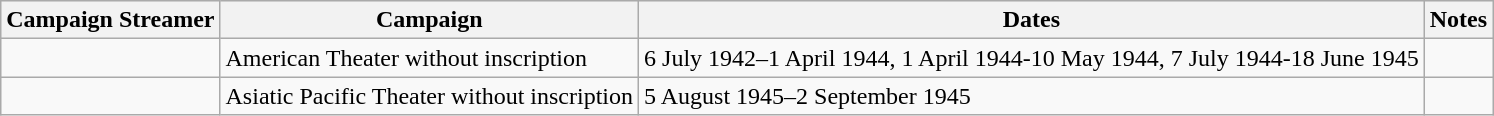<table class="wikitable">
<tr style="background:#efefef;">
<th>Campaign Streamer</th>
<th>Campaign</th>
<th>Dates</th>
<th>Notes</th>
</tr>
<tr>
<td></td>
<td>American Theater without inscription</td>
<td>6 July 1942–1 April 1944, 1 April 1944-10 May 1944, 7 July 1944-18 June 1945</td>
<td></td>
</tr>
<tr>
<td></td>
<td>Asiatic Pacific Theater without inscription</td>
<td>5 August 1945–2 September 1945</td>
<td></td>
</tr>
</table>
